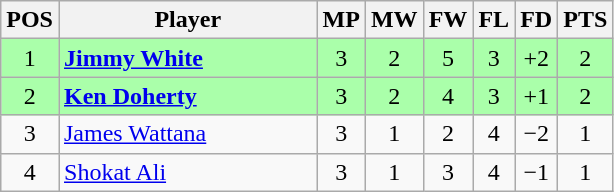<table class="wikitable" style="text-align: center;">
<tr>
<th width=20>POS</th>
<th width=165>Player</th>
<th width=20>MP</th>
<th width=20>MW</th>
<th width=20>FW</th>
<th width=20>FL</th>
<th width=20>FD</th>
<th width=20>PTS</th>
</tr>
<tr style="background:#aaffaa;">
<td>1</td>
<td style="text-align:left;"> <strong><a href='#'>Jimmy White</a></strong></td>
<td>3</td>
<td>2</td>
<td>5</td>
<td>3</td>
<td>+2</td>
<td>2</td>
</tr>
<tr style="background:#aaffaa;">
<td>2</td>
<td style="text-align:left;"> <strong><a href='#'>Ken Doherty</a></strong></td>
<td>3</td>
<td>2</td>
<td>4</td>
<td>3</td>
<td>+1</td>
<td>2</td>
</tr>
<tr>
<td>3</td>
<td style="text-align:left;"> <a href='#'>James Wattana</a></td>
<td>3</td>
<td>1</td>
<td>2</td>
<td>4</td>
<td>−2</td>
<td>1</td>
</tr>
<tr>
<td>4</td>
<td style="text-align:left;"> <a href='#'>Shokat Ali</a></td>
<td>3</td>
<td>1</td>
<td>3</td>
<td>4</td>
<td>−1</td>
<td>1</td>
</tr>
</table>
